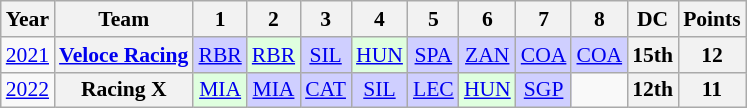<table class="wikitable" style="text-align:center; font-size:90%">
<tr>
<th>Year</th>
<th>Team</th>
<th>1</th>
<th>2</th>
<th>3</th>
<th>4</th>
<th>5</th>
<th>6</th>
<th>7</th>
<th>8</th>
<th>DC</th>
<th>Points</th>
</tr>
<tr>
<td><a href='#'>2021</a></td>
<th><a href='#'>Veloce Racing</a></th>
<td style="background:#CFCFFF;"><a href='#'>RBR</a><br></td>
<td style="background:#DFFFDF;"><a href='#'>RBR</a><br></td>
<td style="background:#CFCFFF;"><a href='#'>SIL</a><br></td>
<td style="background:#DFFFDF;"><a href='#'>HUN</a><br></td>
<td style="background:#CFCFFF;"><a href='#'>SPA</a><br></td>
<td style="background:#CFCFFF;"><a href='#'>ZAN</a><br></td>
<td style="background:#CFCFFF;"><a href='#'>COA</a><br></td>
<td style="background:#CFCFFF;"><a href='#'>COA</a><br></td>
<th>15th</th>
<th>12</th>
</tr>
<tr>
<td><a href='#'>2022</a></td>
<th>Racing X</th>
<td style="background:#dfffdf;"><a href='#'>MIA</a><br></td>
<td style="background:#CFCFFF;"><a href='#'>MIA</a><br></td>
<td style="background:#CFCFFF;"><a href='#'>CAT</a><br></td>
<td style="background:#CFCFFF;"><a href='#'>SIL</a><br></td>
<td style="background:#cfcfff;"><a href='#'>LEC</a><br></td>
<td style="background:#dfffdf;"><a href='#'>HUN</a><br></td>
<td style="background:#CFCFFF;"><a href='#'>SGP</a><br></td>
<td></td>
<th>12th</th>
<th>11</th>
</tr>
</table>
